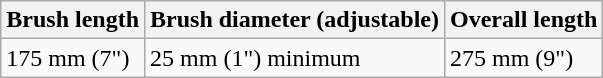<table class="wikitable">
<tr>
<th>Brush length</th>
<th>Brush diameter (adjustable)</th>
<th>Overall length</th>
</tr>
<tr>
<td>175 mm (7")</td>
<td>25 mm (1") minimum</td>
<td>275 mm (9")</td>
</tr>
</table>
